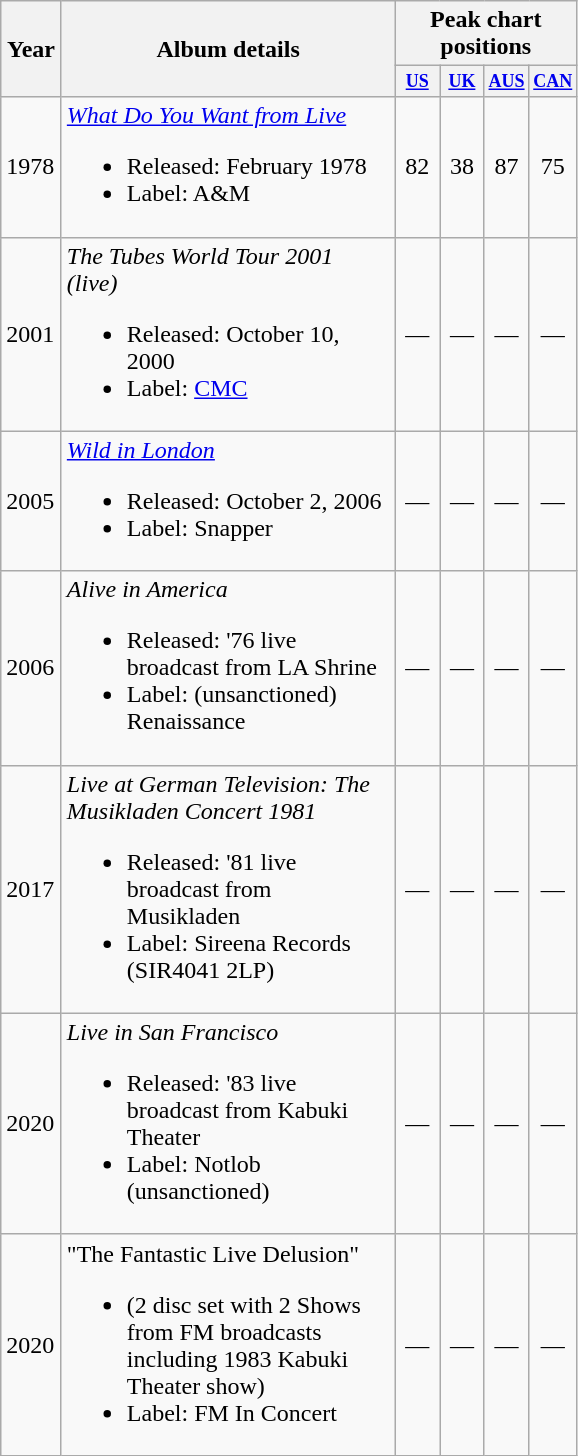<table class="wikitable">
<tr>
<th rowspan="2" style="width:33px;">Year</th>
<th rowspan="2" style="width:215px;">Album details</th>
<th colspan="4">Peak chart positions</th>
</tr>
<tr>
<th style="width:2em;font-size:75%"><a href='#'>US</a></th>
<th style="width:2em;font-size:75%"><a href='#'>UK</a></th>
<th style="width:2em;font-size:75%"><a href='#'>AUS</a></th>
<th style="width:2em;font-size:75%"><a href='#'>CAN</a></th>
</tr>
<tr>
<td>1978</td>
<td><em><a href='#'>What Do You Want from Live</a></em><br><ul><li>Released: February 1978</li><li>Label: A&M</li></ul></td>
<td style="text-align:center;">82</td>
<td style="text-align:center;">38</td>
<td style="text-align:center;">87</td>
<td style="text-align:center;">75</td>
</tr>
<tr>
<td>2001</td>
<td><em>The Tubes World Tour 2001 (live)</em><br><ul><li>Released: October 10, 2000</li><li>Label: <a href='#'>CMC</a></li></ul></td>
<td style="text-align:center;">—</td>
<td style="text-align:center;">—</td>
<td style="text-align:center;">—</td>
<td style="text-align:center;">—</td>
</tr>
<tr>
<td>2005</td>
<td><em><a href='#'>Wild in London</a></em><br><ul><li>Released: October 2, 2006</li><li>Label: Snapper</li></ul></td>
<td style="text-align:center;">—</td>
<td style="text-align:center;">—</td>
<td style="text-align:center;">—</td>
<td style="text-align:center;">—</td>
</tr>
<tr>
<td>2006</td>
<td><em>Alive in America</em><br><ul><li>Released: '76 live broadcast from LA Shrine</li><li>Label: (unsanctioned) Renaissance</li></ul></td>
<td style="text-align:center;">—</td>
<td style="text-align:center;">—</td>
<td style="text-align:center;">—</td>
<td style="text-align:center;">—</td>
</tr>
<tr>
<td>2017</td>
<td><em>Live at German Television: The Musikladen Concert 1981</em><br><ul><li>Released: '81 live broadcast from Musikladen</li><li>Label: Sireena Records (SIR4041 2LP)</li></ul></td>
<td style="text-align:center;">—</td>
<td style="text-align:center;">—</td>
<td style="text-align:center;">—</td>
<td style="text-align:center;">—</td>
</tr>
<tr>
<td>2020</td>
<td><em>Live in San Francisco</em><br><ul><li>Released: '83 live broadcast from Kabuki Theater</li><li>Label: Notlob (unsanctioned)</li></ul></td>
<td style="text-align:center;">—</td>
<td style="text-align:center;">—</td>
<td style="text-align:center;">—</td>
<td style="text-align:center;">—</td>
</tr>
<tr>
<td>2020</td>
<td>"The Fantastic Live Delusion"<br><ul><li>(2 disc set with 2 Shows from FM broadcasts including 1983 Kabuki Theater show)</li><li>Label: FM In Concert</li></ul></td>
<td style="text-align:center;">—</td>
<td style="text-align:center;">—</td>
<td style="text-align:center;">—</td>
<td style="text-align:center;">—</td>
</tr>
</table>
